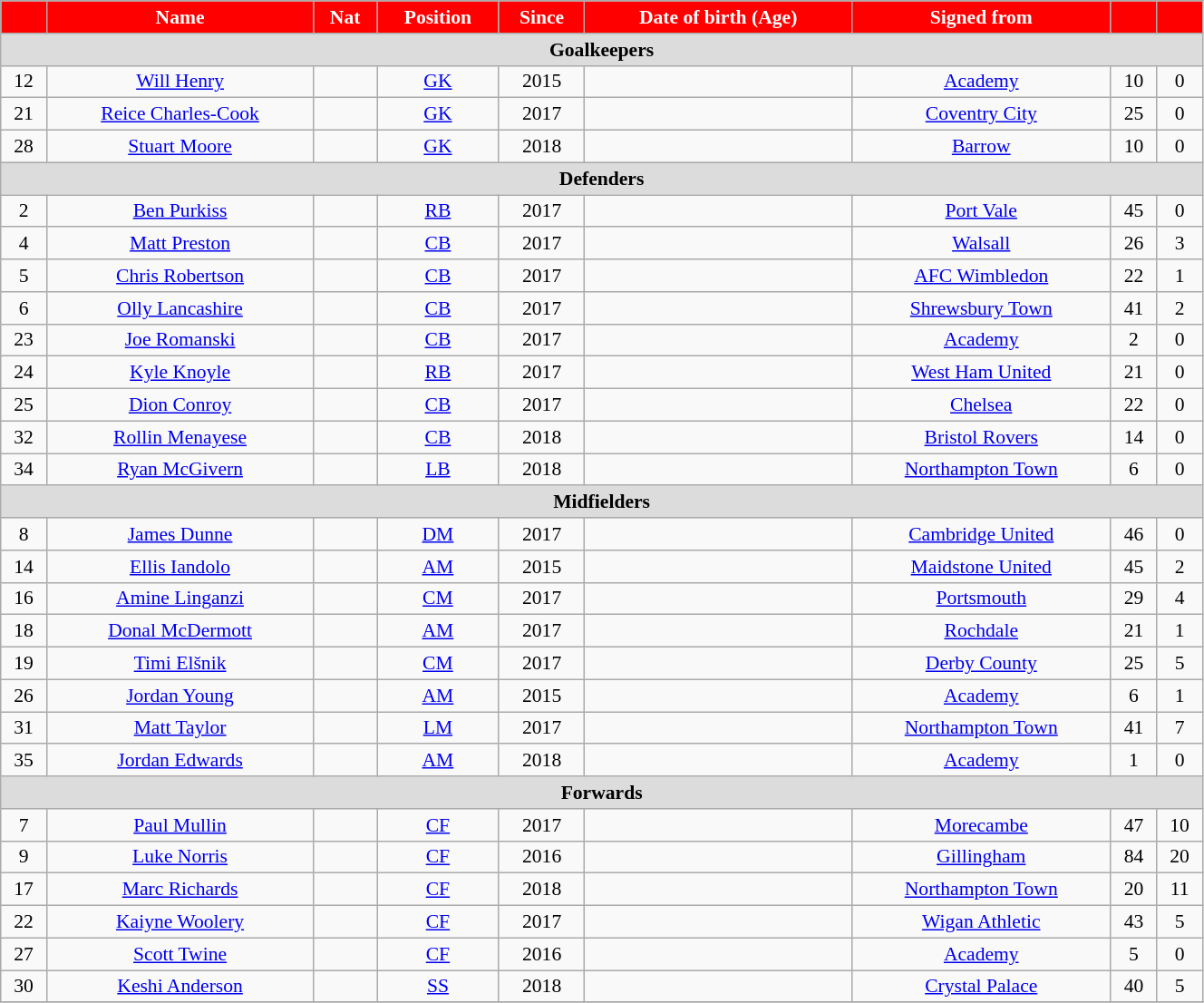<table class="wikitable" style="text-align:center; font-size:90%; width:70%;">
<tr>
<th style="background:#FF0000; color:white; text-align:center;"></th>
<th style="background:#FF0000; color:white; text-align:center;">Name</th>
<th style="background:#FF0000; color:white; text-align:center;">Nat</th>
<th style="background:#FF0000; color:white; text-align:center;">Position</th>
<th style="background:#FF0000; color:white; text-align:center;">Since</th>
<th style="background:#FF0000; color:white; text-align:center;">Date of birth (Age)</th>
<th style="background:#FF0000; color:white; text-align:center;">Signed from</th>
<th style="background:#FF0000; color:white; text-align:center;"></th>
<th style="background:#FF0000; color:white; text-align:center;"></th>
</tr>
<tr>
<th colspan="9" style="background:#dcdcdc; text-align:center;">Goalkeepers</th>
</tr>
<tr>
<td>12</td>
<td><a href='#'>Will Henry</a></td>
<td></td>
<td><a href='#'>GK</a></td>
<td>2015</td>
<td></td>
<td><a href='#'>Academy</a></td>
<td>10</td>
<td>0</td>
</tr>
<tr>
<td>21</td>
<td><a href='#'>Reice Charles-Cook</a></td>
<td></td>
<td><a href='#'>GK</a></td>
<td>2017</td>
<td></td>
<td> <a href='#'>Coventry City</a></td>
<td>25</td>
<td>0</td>
</tr>
<tr>
<td>28</td>
<td><a href='#'>Stuart Moore</a></td>
<td></td>
<td><a href='#'>GK</a></td>
<td>2018</td>
<td></td>
<td> <a href='#'>Barrow</a></td>
<td>10</td>
<td>0</td>
</tr>
<tr>
<th colspan="9" style="background:#dcdcdc; text-align:center;">Defenders</th>
</tr>
<tr>
<td>2</td>
<td><a href='#'>Ben Purkiss</a></td>
<td></td>
<td><a href='#'>RB</a></td>
<td>2017</td>
<td></td>
<td> <a href='#'>Port Vale</a></td>
<td>45</td>
<td>0</td>
</tr>
<tr>
<td>4</td>
<td><a href='#'>Matt Preston</a></td>
<td></td>
<td><a href='#'>CB</a></td>
<td>2017</td>
<td></td>
<td> <a href='#'>Walsall</a></td>
<td>26</td>
<td>3</td>
</tr>
<tr>
<td>5</td>
<td><a href='#'>Chris Robertson</a></td>
<td></td>
<td><a href='#'>CB</a></td>
<td>2017</td>
<td></td>
<td> <a href='#'>AFC Wimbledon</a></td>
<td>22</td>
<td>1</td>
</tr>
<tr>
<td>6</td>
<td><a href='#'>Olly Lancashire</a></td>
<td></td>
<td><a href='#'>CB</a></td>
<td>2017</td>
<td></td>
<td> <a href='#'>Shrewsbury Town</a></td>
<td>41</td>
<td>2</td>
</tr>
<tr>
<td>23</td>
<td><a href='#'>Joe Romanski</a></td>
<td></td>
<td><a href='#'>CB</a></td>
<td>2017</td>
<td></td>
<td><a href='#'>Academy</a></td>
<td>2</td>
<td>0</td>
</tr>
<tr>
<td>24</td>
<td><a href='#'>Kyle Knoyle</a></td>
<td></td>
<td><a href='#'>RB</a></td>
<td>2017</td>
<td></td>
<td> <a href='#'>West Ham United</a></td>
<td>21</td>
<td>0</td>
</tr>
<tr>
<td>25</td>
<td><a href='#'>Dion Conroy</a></td>
<td></td>
<td><a href='#'>CB</a></td>
<td>2017</td>
<td></td>
<td> <a href='#'>Chelsea</a></td>
<td>22</td>
<td>0</td>
</tr>
<tr>
<td>32</td>
<td><a href='#'>Rollin Menayese</a></td>
<td></td>
<td><a href='#'>CB</a></td>
<td>2018</td>
<td></td>
<td> <a href='#'>Bristol Rovers</a></td>
<td>14</td>
<td>0</td>
</tr>
<tr>
<td>34</td>
<td><a href='#'>Ryan McGivern</a></td>
<td></td>
<td><a href='#'>LB</a></td>
<td>2018</td>
<td></td>
<td> <a href='#'>Northampton Town</a></td>
<td>6</td>
<td>0</td>
</tr>
<tr>
<th colspan="9" style="background:#dcdcdc; text-align:center;">Midfielders</th>
</tr>
<tr>
<td>8</td>
<td><a href='#'>James Dunne</a></td>
<td></td>
<td><a href='#'>DM</a></td>
<td>2017</td>
<td></td>
<td> <a href='#'>Cambridge United</a></td>
<td>46</td>
<td>0</td>
</tr>
<tr>
<td>14</td>
<td><a href='#'>Ellis Iandolo</a></td>
<td></td>
<td><a href='#'>AM</a></td>
<td>2015</td>
<td></td>
<td> <a href='#'>Maidstone United</a></td>
<td>45</td>
<td>2</td>
</tr>
<tr>
<td>16</td>
<td><a href='#'>Amine Linganzi</a></td>
<td></td>
<td><a href='#'>CM</a></td>
<td>2017</td>
<td></td>
<td> <a href='#'>Portsmouth</a></td>
<td>29</td>
<td>4</td>
</tr>
<tr>
<td>18</td>
<td><a href='#'>Donal McDermott</a></td>
<td></td>
<td><a href='#'>AM</a></td>
<td>2017</td>
<td></td>
<td> <a href='#'>Rochdale</a></td>
<td>21</td>
<td>1</td>
</tr>
<tr>
<td>19</td>
<td><a href='#'>Timi Elšnik</a></td>
<td></td>
<td><a href='#'>CM</a></td>
<td>2017</td>
<td></td>
<td> <a href='#'>Derby County</a></td>
<td>25</td>
<td>5</td>
</tr>
<tr>
<td>26</td>
<td><a href='#'>Jordan Young</a></td>
<td></td>
<td><a href='#'>AM</a></td>
<td>2015</td>
<td></td>
<td><a href='#'>Academy</a></td>
<td>6</td>
<td>1</td>
</tr>
<tr>
<td>31</td>
<td><a href='#'>Matt Taylor</a></td>
<td></td>
<td><a href='#'>LM</a></td>
<td>2017</td>
<td></td>
<td> <a href='#'>Northampton Town</a></td>
<td>41</td>
<td>7</td>
</tr>
<tr>
<td>35</td>
<td><a href='#'>Jordan Edwards</a></td>
<td></td>
<td><a href='#'>AM</a></td>
<td>2018</td>
<td></td>
<td><a href='#'>Academy</a></td>
<td>1</td>
<td>0</td>
</tr>
<tr>
<th colspan="9" style="background:#dcdcdc; text-align:center;">Forwards</th>
</tr>
<tr>
<td>7</td>
<td><a href='#'>Paul Mullin</a></td>
<td></td>
<td><a href='#'>CF</a></td>
<td>2017</td>
<td></td>
<td> <a href='#'>Morecambe</a></td>
<td>47</td>
<td>10</td>
</tr>
<tr>
<td>9</td>
<td><a href='#'>Luke Norris</a></td>
<td></td>
<td><a href='#'>CF</a></td>
<td>2016</td>
<td></td>
<td> <a href='#'>Gillingham</a></td>
<td>84</td>
<td>20</td>
</tr>
<tr>
<td>17</td>
<td><a href='#'>Marc Richards</a></td>
<td></td>
<td><a href='#'>CF</a></td>
<td>2018</td>
<td></td>
<td> <a href='#'>Northampton Town</a></td>
<td>20</td>
<td>11</td>
</tr>
<tr>
<td>22</td>
<td><a href='#'>Kaiyne Woolery</a></td>
<td></td>
<td><a href='#'>CF</a></td>
<td>2017</td>
<td></td>
<td> <a href='#'>Wigan Athletic</a></td>
<td>43</td>
<td>5</td>
</tr>
<tr>
<td>27</td>
<td><a href='#'>Scott Twine</a></td>
<td></td>
<td><a href='#'>CF</a></td>
<td>2016</td>
<td></td>
<td><a href='#'>Academy</a></td>
<td>5</td>
<td>0</td>
</tr>
<tr>
<td>30</td>
<td><a href='#'>Keshi Anderson</a></td>
<td></td>
<td><a href='#'>SS</a></td>
<td>2018</td>
<td></td>
<td> <a href='#'>Crystal Palace</a></td>
<td>40</td>
<td>5</td>
</tr>
<tr>
</tr>
</table>
